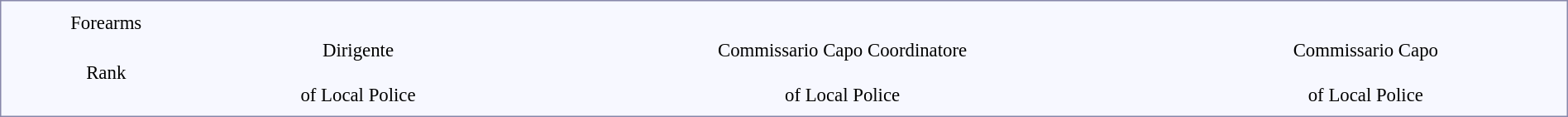<table style="border:1px solid #8888aa; background-color:#f7f8ff; padding:5px; font-size:95%; margin: 0px 12px 12px 0px;" width="100%">
<tr align="center">
<td>Forearms</td>
<td></td>
<td></td>
<td></td>
</tr>
<tr align="center">
<td>Rank</td>
<td>Dirigente<br><br>of Local Police</td>
<td>Commissario Capo Coordinatore<br><br>of Local Police</td>
<td>Commissario Capo<br><br>of Local Police</td>
</tr>
</table>
